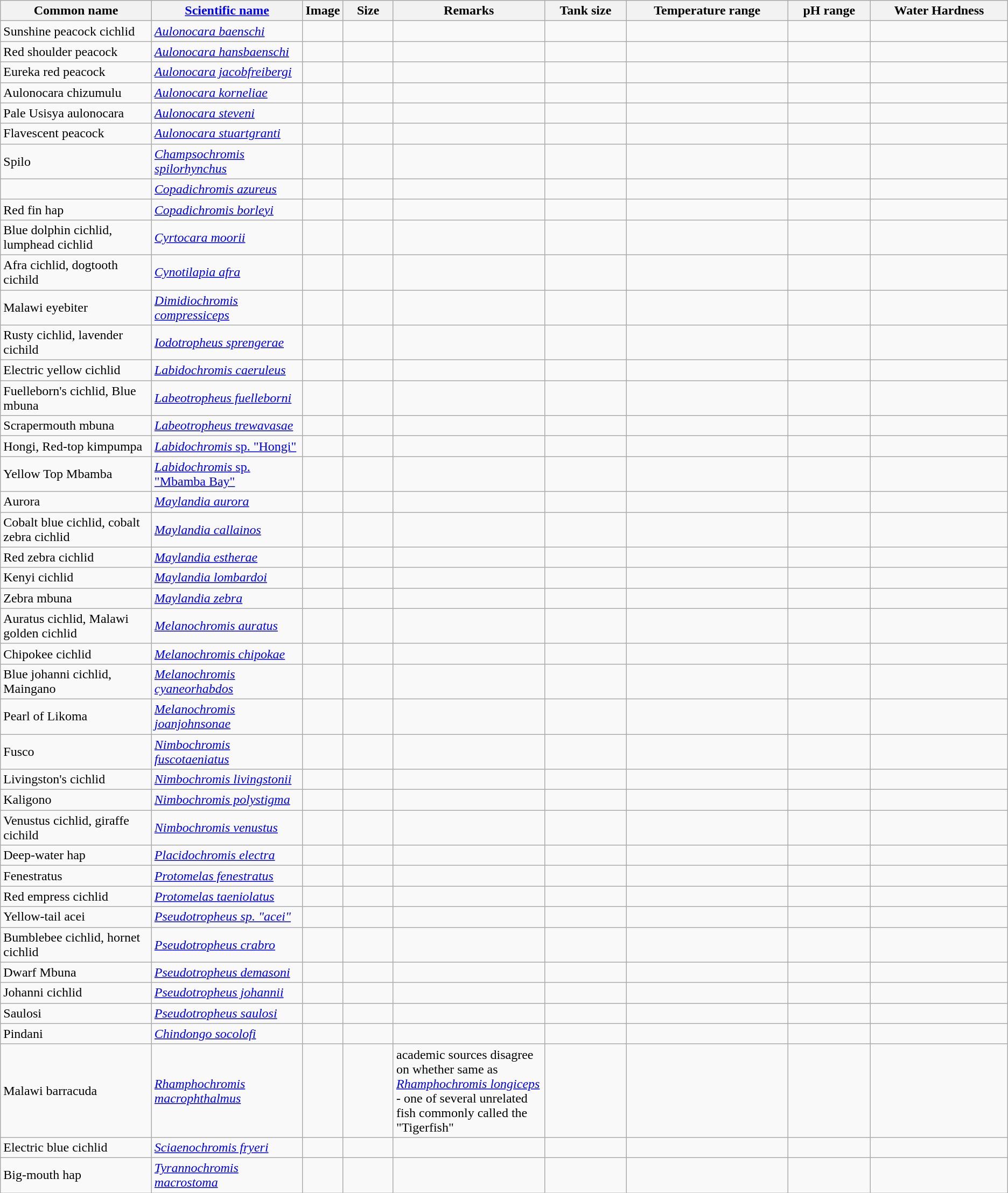<table class="wikitable sortable">
<tr>
<th width="15%">Common name</th>
<th width="15%"><a href='#'>Scientific name</a></th>
<th width="1%">Image</th>
<th width="5%">Size</th>
<th width="15%">Remarks</th>
<th>Tank size</th>
<th class="unsortable">Temperature range</th>
<th class="unsortable">pH range</th>
<th>Water Hardness</th>
</tr>
<tr>
<td>Sunshine peacock cichlid</td>
<td><em><a href='#'>Aulonocara baenschi</a></em></td>
<td align="center"></td>
<td align="center"></td>
<td></td>
<td></td>
<td></td>
<td></td>
<td></td>
</tr>
<tr>
<td>Red shoulder peacock</td>
<td><em><a href='#'>Aulonocara hansbaenschi</a></em></td>
<td align="center"></td>
<td align="center"></td>
<td></td>
<td></td>
<td></td>
<td></td>
<td></td>
</tr>
<tr>
<td>Eureka red peacock</td>
<td><em><a href='#'>Aulonocara jacobfreibergi</a></em></td>
<td align="center"></td>
<td align="center"></td>
<td></td>
<td></td>
<td></td>
<td></td>
<td></td>
</tr>
<tr>
<td>Aulonocara chizumulu</td>
<td><em><a href='#'>Aulonocara korneliae</a></em></td>
<td align="center"></td>
<td align="center"></td>
<td></td>
<td></td>
<td></td>
<td></td>
<td></td>
</tr>
<tr>
<td>Pale Usisya aulonocara</td>
<td><em><a href='#'>Aulonocara steveni</a></em></td>
<td align="center"></td>
<td align="center"></td>
<td></td>
<td></td>
<td></td>
<td></td>
<td></td>
</tr>
<tr>
<td>Flavescent peacock</td>
<td><em><a href='#'>Aulonocara stuartgranti</a></em></td>
<td align="center"></td>
<td align="center"></td>
<td></td>
<td></td>
<td></td>
<td></td>
<td></td>
</tr>
<tr>
<td>Spilo</td>
<td><em><a href='#'>Champsochromis spilorhynchus</a></em></td>
<td></td>
<td align="center"></td>
<td></td>
<td></td>
<td></td>
<td></td>
<td></td>
</tr>
<tr>
<td></td>
<td><em><a href='#'>Copadichromis azureus</a></em></td>
<td align="center"></td>
<td align="center"></td>
<td></td>
<td></td>
<td></td>
<td></td>
<td></td>
</tr>
<tr>
<td>Red fin hap</td>
<td><em><a href='#'>Copadichromis borleyi</a></em></td>
<td align="center"></td>
<td align="center"></td>
<td></td>
<td></td>
<td></td>
<td></td>
<td></td>
</tr>
<tr>
<td>Blue dolphin cichlid, lumphead cichlid</td>
<td><em><a href='#'>Cyrtocara moorii</a></em></td>
<td align="center"></td>
<td align="center"></td>
<td></td>
<td></td>
<td></td>
<td></td>
<td></td>
</tr>
<tr>
<td>Afra cichlid, dogtooth cichild</td>
<td><em><a href='#'>Cynotilapia afra</a></em></td>
<td align="center"></td>
<td align="center"></td>
<td></td>
<td></td>
<td></td>
<td></td>
<td></td>
</tr>
<tr>
<td>Malawi eyebiter</td>
<td><em><a href='#'>Dimidiochromis compressiceps</a></em></td>
<td align="center"></td>
<td align="center"></td>
<td></td>
<td></td>
<td></td>
<td></td>
<td></td>
</tr>
<tr>
<td>Rusty cichlid, lavender cichild</td>
<td><em><a href='#'>Iodotropheus sprengerae</a></em></td>
<td align="center"></td>
<td align="center"></td>
<td></td>
<td></td>
<td></td>
<td></td>
<td></td>
</tr>
<tr>
<td>Electric yellow cichlid</td>
<td><em><a href='#'>Labidochromis caeruleus</a></em></td>
<td align="center"></td>
<td align="center"></td>
<td></td>
<td></td>
<td></td>
<td></td>
<td></td>
</tr>
<tr>
<td>Fuelleborn's cichlid, Blue mbuna</td>
<td><em><a href='#'>Labeotropheus fuelleborni</a></em></td>
<td align="center"></td>
<td align="center"></td>
<td></td>
<td></td>
<td></td>
<td></td>
<td></td>
</tr>
<tr>
<td>Scrapermouth mbuna</td>
<td><em><a href='#'>Labeotropheus trewavasae</a></em></td>
<td align="center"></td>
<td align="center"></td>
<td></td>
<td></td>
<td></td>
<td></td>
<td></td>
</tr>
<tr>
<td>Hongi, Red-top kimpumpa</td>
<td><a href='#'><em>Labidochromis</em> sp. "Hongi"</a></td>
<td align="center"></td>
<td align="center"></td>
<td></td>
<td></td>
<td></td>
<td></td>
<td></td>
</tr>
<tr>
<td>Yellow Top Mbamba</td>
<td><a href='#'><em>Labidochromis</em> sp. "Mbamba Bay"</a></td>
<td></td>
<td align="center"></td>
<td></td>
<td></td>
<td></td>
<td></td>
<td></td>
</tr>
<tr>
<td>Aurora</td>
<td><em><a href='#'>Maylandia aurora</a></em></td>
<td></td>
<td align="center"></td>
<td></td>
<td></td>
<td></td>
<td></td>
<td></td>
</tr>
<tr>
<td>Cobalt blue cichlid, cobalt zebra cichlid</td>
<td><em><a href='#'>Maylandia callainos</a></em></td>
<td align="center"></td>
<td align="center"></td>
<td></td>
<td></td>
<td></td>
<td></td>
<td></td>
</tr>
<tr>
<td>Red zebra cichlid</td>
<td><em><a href='#'>Maylandia estherae</a></em></td>
<td align="center"></td>
<td align="center"></td>
<td></td>
<td></td>
<td></td>
<td></td>
<td></td>
</tr>
<tr>
<td>Kenyi cichlid</td>
<td><em><a href='#'>Maylandia lombardoi</a></em></td>
<td align="center"></td>
<td align="center"></td>
<td></td>
<td></td>
<td></td>
<td></td>
<td></td>
</tr>
<tr>
<td>Zebra mbuna</td>
<td><em><a href='#'>Maylandia zebra</a></em></td>
<td align="center"></td>
<td align="center"></td>
<td></td>
<td></td>
<td></td>
<td></td>
<td></td>
</tr>
<tr>
<td>Auratus cichlid, Malawi golden cichlid</td>
<td><em><a href='#'>Melanochromis auratus</a></em></td>
<td align="center"></td>
<td align="center"></td>
<td></td>
<td></td>
<td></td>
<td></td>
<td></td>
</tr>
<tr>
<td>Chipokee cichlid</td>
<td><em><a href='#'>Melanochromis chipokae</a></em></td>
<td></td>
<td align="center"></td>
<td></td>
<td></td>
<td></td>
<td></td>
<td></td>
</tr>
<tr>
<td>Blue johanni cichlid, Maingano</td>
<td><em><a href='#'>Melanochromis cyaneorhabdos</a></em></td>
<td align="center"></td>
<td align="center"></td>
<td></td>
<td></td>
<td></td>
<td></td>
<td></td>
</tr>
<tr>
<td>Pearl of Likoma</td>
<td><em><a href='#'>Melanochromis joanjohnsonae</a></em></td>
<td align="center"></td>
<td align="center"></td>
<td></td>
<td></td>
<td></td>
<td></td>
<td></td>
</tr>
<tr>
<td>Fusco</td>
<td><em><a href='#'>Nimbochromis fuscotaeniatus</a></em></td>
<td align="center"></td>
<td align="center"></td>
<td></td>
<td></td>
<td></td>
<td></td>
<td></td>
</tr>
<tr>
<td>Livingston's cichlid</td>
<td><em><a href='#'>Nimbochromis livingstonii</a></em></td>
<td align="center"></td>
<td align="center"></td>
<td></td>
<td></td>
<td></td>
<td></td>
<td></td>
</tr>
<tr>
<td>Kaligono</td>
<td><em><a href='#'>Nimbochromis polystigma</a></em></td>
<td align="center"></td>
<td align="center"></td>
<td></td>
<td></td>
<td></td>
<td></td>
<td></td>
</tr>
<tr>
<td>Venustus cichlid, giraffe cichild</td>
<td><em><a href='#'>Nimbochromis venustus</a></em></td>
<td align="center"></td>
<td align="center"></td>
<td></td>
<td></td>
<td></td>
<td></td>
<td></td>
</tr>
<tr>
<td>Deep-water hap</td>
<td><em><a href='#'>Placidochromis electra</a></em></td>
<td align="center"></td>
<td align="center"></td>
<td></td>
<td></td>
<td></td>
<td></td>
<td></td>
</tr>
<tr>
<td>Fenestratus</td>
<td><em><a href='#'>Protomelas fenestratus</a></em></td>
<td align="center"></td>
<td align="center"></td>
<td></td>
<td></td>
<td></td>
<td></td>
<td></td>
</tr>
<tr>
<td>Red empress cichlid</td>
<td><em><a href='#'>Protomelas taeniolatus</a></em></td>
<td align="center"></td>
<td align="center"></td>
<td></td>
<td></td>
<td></td>
<td></td>
<td></td>
</tr>
<tr>
<td>Yellow-tail acei</td>
<td><em><a href='#'>Pseudotropheus sp. "acei"</a></em></td>
<td align="center"></td>
<td align="center"></td>
<td></td>
<td></td>
<td></td>
<td></td>
<td></td>
</tr>
<tr>
<td>Bumblebee cichlid, hornet cichlid</td>
<td><em><a href='#'>Pseudotropheus crabro</a></em></td>
<td align="center"></td>
<td align="center"></td>
<td></td>
<td></td>
<td></td>
<td></td>
<td></td>
</tr>
<tr>
<td>Dwarf Mbuna</td>
<td><em><a href='#'>Pseudotropheus demasoni</a></em></td>
<td align="center"></td>
<td align="center"></td>
<td></td>
<td></td>
<td></td>
<td></td>
<td></td>
</tr>
<tr>
<td>Johanni cichlid</td>
<td><em><a href='#'>Pseudotropheus johannii</a></em></td>
<td></td>
<td align="center"></td>
<td></td>
<td></td>
<td></td>
<td></td>
<td></td>
</tr>
<tr>
<td>Saulosi</td>
<td><em><a href='#'>Pseudotropheus saulosi</a></em></td>
<td align="center"></td>
<td align="center"></td>
<td></td>
<td></td>
<td></td>
<td></td>
<td></td>
</tr>
<tr>
<td>Pindani</td>
<td><em><a href='#'>Chindongo socolofi</a></em></td>
<td align="center"></td>
<td align="center"></td>
<td></td>
<td></td>
<td></td>
<td></td>
<td></td>
</tr>
<tr>
<td>Malawi barracuda</td>
<td><em><a href='#'>Rhamphochromis macrophthalmus</a></em></td>
<td></td>
<td align="center"></td>
<td>academic sources disagree on whether same as <em><a href='#'>Rhamphochromis longiceps</a></em> - one of several unrelated fish commonly called the "Tigerfish"</td>
<td></td>
<td></td>
<td></td>
<td></td>
</tr>
<tr>
<td>Electric blue cichlid</td>
<td><em><a href='#'>Sciaenochromis fryeri</a></em></td>
<td align="center"></td>
<td align="center"></td>
<td></td>
<td></td>
<td></td>
<td></td>
<td></td>
</tr>
<tr>
<td>Big-mouth hap</td>
<td><em><a href='#'>Tyrannochromis macrostoma</a></em></td>
<td></td>
<td align="center"></td>
<td></td>
<td></td>
<td></td>
<td></td>
<td></td>
</tr>
</table>
